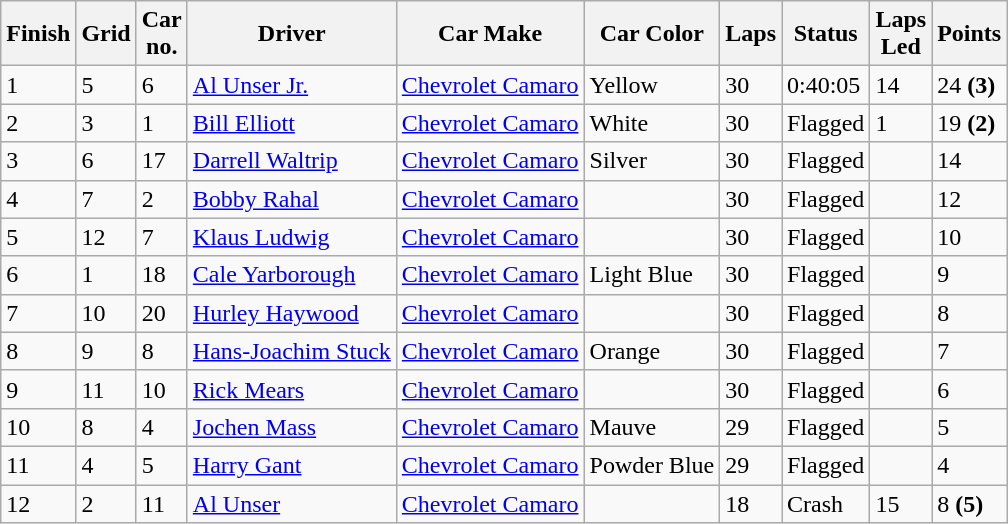<table class="wikitable">
<tr>
<th>Finish</th>
<th>Grid</th>
<th>Car<br>no.</th>
<th>Driver</th>
<th>Car Make</th>
<th>Car Color</th>
<th>Laps</th>
<th>Status</th>
<th>Laps<br>Led</th>
<th>Points</th>
</tr>
<tr>
<td>1</td>
<td>5</td>
<td>6</td>
<td> <a href='#'>Al Unser Jr.</a></td>
<td><a href='#'>Chevrolet Camaro</a></td>
<td><div> Yellow</div></td>
<td>30</td>
<td>0:40:05</td>
<td>14</td>
<td>24 <strong>(3)</strong></td>
</tr>
<tr>
<td>2</td>
<td>3</td>
<td>1</td>
<td> <a href='#'>Bill Elliott</a></td>
<td><a href='#'>Chevrolet Camaro</a></td>
<td><div> White</div></td>
<td>30</td>
<td>Flagged</td>
<td>1</td>
<td>19 <strong>(2)</strong></td>
</tr>
<tr>
<td>3</td>
<td>6</td>
<td>17</td>
<td> <a href='#'>Darrell Waltrip</a></td>
<td><a href='#'>Chevrolet Camaro</a></td>
<td><div> Silver</div></td>
<td>30</td>
<td>Flagged</td>
<td></td>
<td>14</td>
</tr>
<tr>
<td>4</td>
<td>7</td>
<td>2</td>
<td> <a href='#'>Bobby Rahal</a></td>
<td><a href='#'>Chevrolet Camaro</a></td>
<td><div></div></td>
<td>30</td>
<td>Flagged</td>
<td></td>
<td>12</td>
</tr>
<tr>
<td>5</td>
<td>12</td>
<td>7</td>
<td> <a href='#'>Klaus Ludwig</a></td>
<td><a href='#'>Chevrolet Camaro</a></td>
<td><div></div></td>
<td>30</td>
<td>Flagged</td>
<td></td>
<td>10</td>
</tr>
<tr>
<td>6</td>
<td>1</td>
<td>18</td>
<td> <a href='#'>Cale Yarborough</a></td>
<td><a href='#'>Chevrolet Camaro</a></td>
<td><div> Light Blue</div></td>
<td>30</td>
<td>Flagged</td>
<td></td>
<td>9</td>
</tr>
<tr>
<td>7</td>
<td>10</td>
<td>20</td>
<td> <a href='#'>Hurley Haywood</a></td>
<td><a href='#'>Chevrolet Camaro</a></td>
<td><div></div></td>
<td>30</td>
<td>Flagged</td>
<td></td>
<td>8</td>
</tr>
<tr>
<td>8</td>
<td>9</td>
<td>8</td>
<td> <a href='#'>Hans-Joachim Stuck</a></td>
<td><a href='#'>Chevrolet Camaro</a></td>
<td><div> Orange</div></td>
<td>30</td>
<td>Flagged</td>
<td></td>
<td>7</td>
</tr>
<tr>
<td>9</td>
<td>11</td>
<td>10</td>
<td> <a href='#'>Rick Mears</a></td>
<td><a href='#'>Chevrolet Camaro</a></td>
<td><div></div></td>
<td>30</td>
<td>Flagged</td>
<td></td>
<td>6</td>
</tr>
<tr>
<td>10</td>
<td>8</td>
<td>4</td>
<td> <a href='#'>Jochen Mass</a></td>
<td><a href='#'>Chevrolet Camaro</a></td>
<td><div> Mauve</div></td>
<td>29</td>
<td>Flagged</td>
<td></td>
<td>5</td>
</tr>
<tr>
<td>11</td>
<td>4</td>
<td>5</td>
<td> <a href='#'>Harry Gant</a></td>
<td><a href='#'>Chevrolet Camaro</a></td>
<td><div> Powder Blue</div></td>
<td>29</td>
<td>Flagged</td>
<td></td>
<td>4</td>
</tr>
<tr>
<td>12</td>
<td>2</td>
<td>11</td>
<td> <a href='#'>Al Unser</a></td>
<td><a href='#'>Chevrolet Camaro</a></td>
<td><div></div></td>
<td>18</td>
<td>Crash</td>
<td>15</td>
<td>8 <strong>(5)</strong></td>
</tr>
</table>
